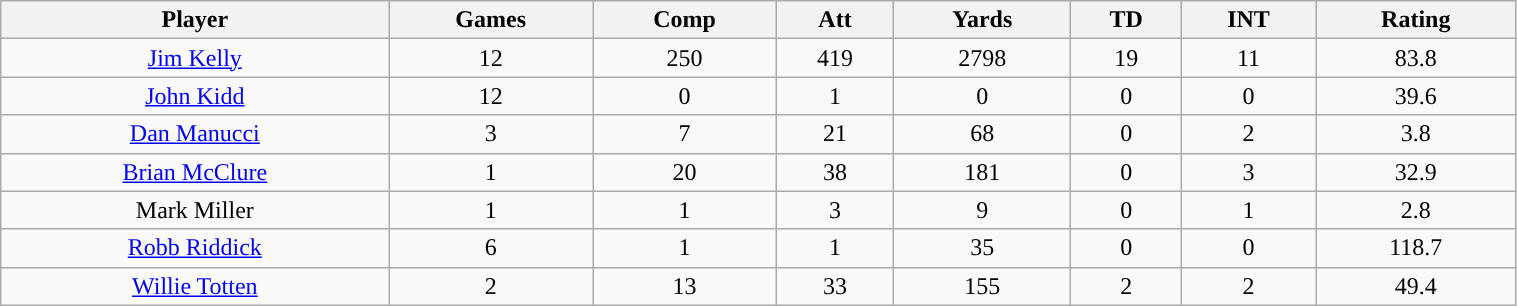<table class="wikitable" style="width:80%;">
<tr>
<th>Player</th>
<th>Games</th>
<th>Comp</th>
<th>Att</th>
<th>Yards</th>
<th>TD</th>
<th>INT</th>
<th>Rating</th>
</tr>
<tr style="text-align:center;" bgcolor="">
<td><a href='#'>Jim Kelly</a></td>
<td>12</td>
<td>250</td>
<td>419</td>
<td>2798</td>
<td>19</td>
<td>11</td>
<td>83.8</td>
</tr>
<tr style="text-align:center;" bgcolor="">
<td><a href='#'>John Kidd</a></td>
<td>12</td>
<td>0</td>
<td>1</td>
<td>0</td>
<td>0</td>
<td>0</td>
<td>39.6</td>
</tr>
<tr style="text-align:center;" bgcolor="">
<td><a href='#'>Dan Manucci</a></td>
<td>3</td>
<td>7</td>
<td>21</td>
<td>68</td>
<td>0</td>
<td>2</td>
<td>3.8</td>
</tr>
<tr style="text-align:center;" bgcolor="">
<td><a href='#'>Brian McClure</a></td>
<td>1</td>
<td>20</td>
<td>38</td>
<td>181</td>
<td>0</td>
<td>3</td>
<td>32.9</td>
</tr>
<tr style="text-align:center;" bgcolor="">
<td>Mark Miller</td>
<td>1</td>
<td>1</td>
<td>3</td>
<td>9</td>
<td>0</td>
<td>1</td>
<td>2.8</td>
</tr>
<tr style="text-align:center;" bgcolor="">
<td><a href='#'>Robb Riddick</a></td>
<td>6</td>
<td>1</td>
<td>1</td>
<td>35</td>
<td>0</td>
<td>0</td>
<td>118.7</td>
</tr>
<tr style="text-align:center;" bgcolor="">
<td><a href='#'>Willie Totten</a></td>
<td>2</td>
<td>13</td>
<td>33</td>
<td>155</td>
<td>2</td>
<td>2</td>
<td>49.4</td>
</tr>
</table>
